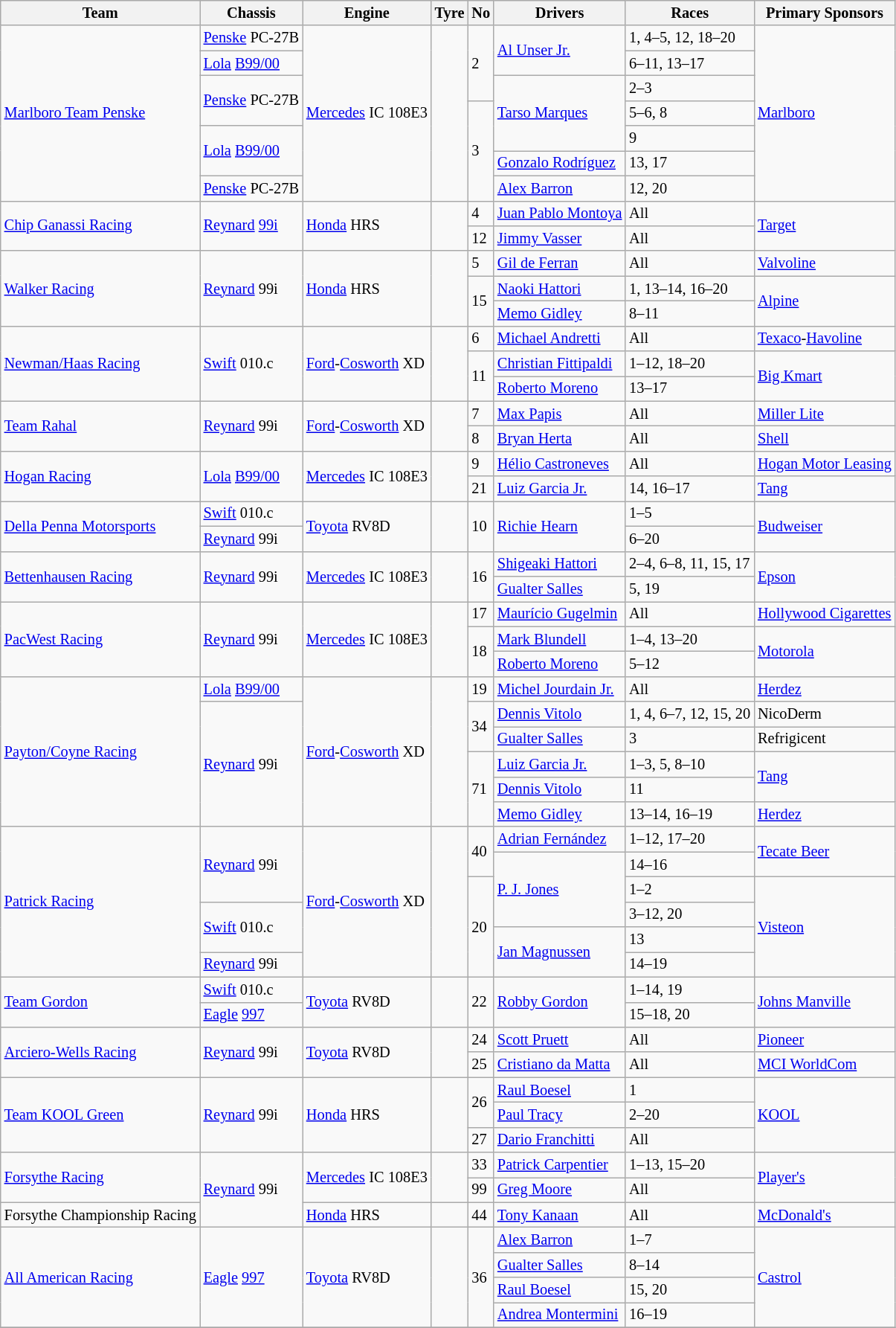<table class="wikitable sortable" style="font-size: 85%;">
<tr>
<th>Team</th>
<th>Chassis</th>
<th>Engine</th>
<th>Tyre</th>
<th>No</th>
<th>Drivers</th>
<th>Races</th>
<th>Primary Sponsors</th>
</tr>
<tr>
<td rowspan="7"  nowrap> <a href='#'>Marlboro Team Penske</a></td>
<td nowrap><a href='#'>Penske</a> PC-27B</td>
<td rowspan="7" nowrap><a href='#'>Mercedes</a> IC 108E3</td>
<td rowspan="7"></td>
<td rowspan="3">2</td>
<td rowspan="2"> <a href='#'>Al Unser Jr.</a></td>
<td>1, 4–5, 12, 18–20</td>
<td rowspan="7"><a href='#'>Marlboro</a></td>
</tr>
<tr>
<td><a href='#'>Lola</a> <a href='#'>B99/00</a></td>
<td>6–11, 13–17</td>
</tr>
<tr>
<td rowspan="2"><a href='#'>Penske</a> PC-27B</td>
<td rowspan="3"> <a href='#'>Tarso Marques</a></td>
<td>2–3</td>
</tr>
<tr>
<td rowspan="4">3</td>
<td>5–6, 8</td>
</tr>
<tr>
<td rowspan="2"><a href='#'>Lola</a> <a href='#'>B99/00</a></td>
<td>9</td>
</tr>
<tr>
<td> <a href='#'>Gonzalo Rodríguez</a></td>
<td>13, 17</td>
</tr>
<tr>
<td><a href='#'>Penske</a> PC-27B</td>
<td> <a href='#'>Alex Barron</a></td>
<td>12, 20</td>
</tr>
<tr>
<td rowspan=2> <a href='#'>Chip Ganassi Racing</a></td>
<td rowspan=2><a href='#'>Reynard</a> <a href='#'>99i</a></td>
<td rowspan=2><a href='#'>Honda</a> HRS</td>
<td rowspan=2 align="center"></td>
<td>4</td>
<td nowrap> <a href='#'>Juan Pablo Montoya</a></td>
<td>All</td>
<td rowspan=2><a href='#'>Target</a></td>
</tr>
<tr>
<td>12</td>
<td> <a href='#'>Jimmy Vasser</a></td>
<td>All</td>
</tr>
<tr>
<td rowspan="3"> <a href='#'>Walker Racing</a></td>
<td rowspan="3"><a href='#'>Reynard</a> 99i</td>
<td rowspan="3"><a href='#'>Honda</a> HRS</td>
<td rowspan="3" align="center"></td>
<td>5</td>
<td> <a href='#'>Gil de Ferran</a></td>
<td>All</td>
<td><a href='#'>Valvoline</a></td>
</tr>
<tr>
<td rowspan="2">15</td>
<td> <a href='#'>Naoki Hattori</a></td>
<td>1, 13–14, 16–20</td>
<td rowspan="2"><a href='#'>Alpine</a></td>
</tr>
<tr>
<td> <a href='#'>Memo Gidley</a></td>
<td>8–11</td>
</tr>
<tr>
<td rowspan=3> <a href='#'>Newman/Haas Racing</a></td>
<td rowspan=3><a href='#'>Swift</a> 010.c</td>
<td rowspan=3><a href='#'>Ford</a>-<a href='#'>Cosworth</a> XD</td>
<td rowspan=3 align="center"></td>
<td>6</td>
<td> <a href='#'>Michael Andretti</a></td>
<td>All</td>
<td><a href='#'>Texaco</a>-<a href='#'>Havoline</a></td>
</tr>
<tr>
<td rowspan=2>11</td>
<td> <a href='#'>Christian Fittipaldi</a></td>
<td>1–12, 18–20</td>
<td rowspan=2><a href='#'>Big Kmart</a></td>
</tr>
<tr>
<td> <a href='#'>Roberto Moreno</a></td>
<td>13–17</td>
</tr>
<tr>
<td rowspan=2> <a href='#'>Team Rahal</a></td>
<td rowspan=2><a href='#'>Reynard</a> 99i</td>
<td rowspan=2><a href='#'>Ford</a>-<a href='#'>Cosworth</a> XD</td>
<td rowspan=2 align="center"></td>
<td>7</td>
<td> <a href='#'>Max Papis</a></td>
<td>All</td>
<td><a href='#'>Miller Lite</a></td>
</tr>
<tr>
<td>8</td>
<td> <a href='#'>Bryan Herta</a></td>
<td>All</td>
<td><a href='#'>Shell</a></td>
</tr>
<tr>
<td rowspan="2"> <a href='#'>Hogan Racing</a></td>
<td rowspan="2"><a href='#'>Lola</a> <a href='#'>B99/00</a></td>
<td rowspan="2"><a href='#'>Mercedes</a> IC 108E3</td>
<td rowspan="2" align="center"></td>
<td>9</td>
<td> <a href='#'>Hélio Castroneves</a></td>
<td>All</td>
<td><a href='#'>Hogan Motor Leasing</a></td>
</tr>
<tr>
<td>21</td>
<td> <a href='#'>Luiz Garcia Jr.</a></td>
<td>14, 16–17</td>
<td><a href='#'>Tang</a></td>
</tr>
<tr>
<td rowspan=2> <a href='#'>Della Penna Motorsports</a></td>
<td><a href='#'>Swift</a> 010.c</td>
<td rowspan=2><a href='#'>Toyota</a> RV8D</td>
<td rowspan=2 align="center"></td>
<td rowspan=2>10</td>
<td rowspan=2> <a href='#'>Richie Hearn</a></td>
<td>1–5</td>
<td rowspan=2><a href='#'>Budweiser</a></td>
</tr>
<tr>
<td><a href='#'>Reynard</a> 99i</td>
<td>6–20</td>
</tr>
<tr>
<td rowspan="2"> <a href='#'>Bettenhausen Racing</a></td>
<td rowspan="2"><a href='#'>Reynard</a> 99i</td>
<td rowspan="2"><a href='#'>Mercedes</a> IC 108E3</td>
<td rowspan="2"></td>
<td rowspan="2">16</td>
<td> <a href='#'>Shigeaki Hattori</a></td>
<td nowrap>2–4, 6–8, 11, 15, 17</td>
<td rowspan="2"><a href='#'>Epson</a></td>
</tr>
<tr>
<td> <a href='#'>Gualter Salles</a></td>
<td>5, 19</td>
</tr>
<tr>
<td rowspan=3> <a href='#'>PacWest Racing</a></td>
<td rowspan=3><a href='#'>Reynard</a> 99i</td>
<td rowspan=3><a href='#'>Mercedes</a> IC 108E3</td>
<td rowspan=3 align="center"></td>
<td>17</td>
<td> <a href='#'>Maurício Gugelmin</a></td>
<td>All</td>
<td><a href='#'>Hollywood Cigarettes</a></td>
</tr>
<tr>
<td rowspan=2>18</td>
<td> <a href='#'>Mark Blundell</a></td>
<td>1–4, 13–20</td>
<td rowspan=2><a href='#'>Motorola</a></td>
</tr>
<tr>
<td> <a href='#'>Roberto Moreno</a></td>
<td>5–12</td>
</tr>
<tr>
<td rowspan=6> <a href='#'>Payton/Coyne Racing</a></td>
<td><a href='#'>Lola</a> <a href='#'>B99/00</a></td>
<td rowspan=6><a href='#'>Ford</a>-<a href='#'>Cosworth</a> XD</td>
<td rowspan=6 align="center"></td>
<td>19</td>
<td> <a href='#'>Michel Jourdain Jr.</a></td>
<td>All</td>
<td><a href='#'>Herdez</a></td>
</tr>
<tr>
<td rowspan=5><a href='#'>Reynard</a> 99i</td>
<td rowspan=2>34</td>
<td> <a href='#'>Dennis Vitolo</a></td>
<td>1, 4, 6–7, 12, 15, 20</td>
<td>NicoDerm</td>
</tr>
<tr>
<td> <a href='#'>Gualter Salles</a></td>
<td>3</td>
<td>Refrigicent</td>
</tr>
<tr>
<td rowspan=3>71</td>
<td> <a href='#'>Luiz Garcia Jr.</a></td>
<td>1–3, 5, 8–10</td>
<td rowspan=2><a href='#'>Tang</a></td>
</tr>
<tr>
<td> <a href='#'>Dennis Vitolo</a></td>
<td>11</td>
</tr>
<tr>
<td> <a href='#'>Memo Gidley</a></td>
<td>13–14, 16–19</td>
<td><a href='#'>Herdez</a></td>
</tr>
<tr>
<td rowspan=6> <a href='#'>Patrick Racing</a></td>
<td rowspan=3><a href='#'>Reynard</a> 99i</td>
<td rowspan=6><a href='#'>Ford</a>-<a href='#'>Cosworth</a> XD</td>
<td rowspan=6 align="center"></td>
<td rowspan=2>40</td>
<td> <a href='#'>Adrian Fernández</a></td>
<td>1–12, 17–20</td>
<td rowspan=2><a href='#'>Tecate Beer</a></td>
</tr>
<tr>
<td rowspan=3> <a href='#'>P. J. Jones</a></td>
<td>14–16</td>
</tr>
<tr>
<td rowspan=4>20</td>
<td>1–2</td>
<td rowspan=4><a href='#'>Visteon</a></td>
</tr>
<tr>
<td rowspan=2><a href='#'>Swift</a> 010.c</td>
<td>3–12, 20</td>
</tr>
<tr>
<td rowspan=2> <a href='#'>Jan Magnussen</a></td>
<td>13</td>
</tr>
<tr>
<td><a href='#'>Reynard</a> 99i</td>
<td>14–19</td>
</tr>
<tr>
<td rowspan=2> <a href='#'>Team Gordon</a></td>
<td><a href='#'>Swift</a> 010.c</td>
<td rowspan=2><a href='#'>Toyota</a> RV8D</td>
<td rowspan=2 align="center"></td>
<td rowspan=2>22</td>
<td rowspan=2> <a href='#'>Robby Gordon</a></td>
<td>1–14, 19</td>
<td rowspan=2><a href='#'>Johns Manville</a></td>
</tr>
<tr>
<td><a href='#'>Eagle</a> <a href='#'>997</a></td>
<td>15–18, 20</td>
</tr>
<tr>
<td rowspan=2> <a href='#'>Arciero-Wells Racing</a></td>
<td rowspan=2><a href='#'>Reynard</a> 99i</td>
<td rowspan=2><a href='#'>Toyota</a> RV8D</td>
<td rowspan=2 align="center"></td>
<td>24</td>
<td> <a href='#'>Scott Pruett</a></td>
<td>All</td>
<td><a href='#'>Pioneer</a></td>
</tr>
<tr>
<td>25</td>
<td> <a href='#'>Cristiano da Matta</a></td>
<td>All</td>
<td><a href='#'>MCI WorldCom</a></td>
</tr>
<tr>
<td rowspan=3> <a href='#'>Team KOOL Green</a></td>
<td rowspan=3><a href='#'>Reynard</a> 99i</td>
<td rowspan=3><a href='#'>Honda</a> HRS</td>
<td rowspan=3 align="center"></td>
<td rowspan=2>26</td>
<td> <a href='#'>Raul Boesel</a></td>
<td>1</td>
<td rowspan=3><a href='#'>KOOL</a></td>
</tr>
<tr>
<td> <a href='#'>Paul Tracy</a></td>
<td>2–20</td>
</tr>
<tr>
<td>27</td>
<td> <a href='#'>Dario Franchitti</a></td>
<td>All</td>
</tr>
<tr>
<td rowspan="2"> <a href='#'>Forsythe Racing</a></td>
<td rowspan="3"><a href='#'>Reynard</a> 99i</td>
<td rowspan=2><a href='#'>Mercedes</a> IC 108E3</td>
<td rowspan="2" align="center"></td>
<td>33</td>
<td> <a href='#'>Patrick Carpentier</a></td>
<td>1–13, 15–20</td>
<td rowspan=2><a href='#'>Player's</a></td>
</tr>
<tr>
<td>99</td>
<td> <a href='#'>Greg Moore</a></td>
<td>All</td>
</tr>
<tr>
<td> Forsythe Championship Racing</td>
<td><a href='#'>Honda</a> HRS</td>
<td></td>
<td>44</td>
<td> <a href='#'>Tony Kanaan</a></td>
<td>All</td>
<td><a href='#'>McDonald's</a></td>
</tr>
<tr>
<td rowspan=4> <a href='#'>All American Racing</a></td>
<td rowspan=4><a href='#'>Eagle</a> <a href='#'>997</a></td>
<td rowspan=4><a href='#'>Toyota</a> RV8D</td>
<td align="center" rowspan=4></td>
<td rowspan=4>36</td>
<td> <a href='#'>Alex Barron</a></td>
<td>1–7</td>
<td rowspan=4><a href='#'>Castrol</a></td>
</tr>
<tr>
<td> <a href='#'>Gualter Salles</a></td>
<td>8–14</td>
</tr>
<tr>
<td> <a href='#'>Raul Boesel</a></td>
<td>15, 20</td>
</tr>
<tr>
<td> <a href='#'>Andrea Montermini</a></td>
<td>16–19</td>
</tr>
<tr>
</tr>
</table>
